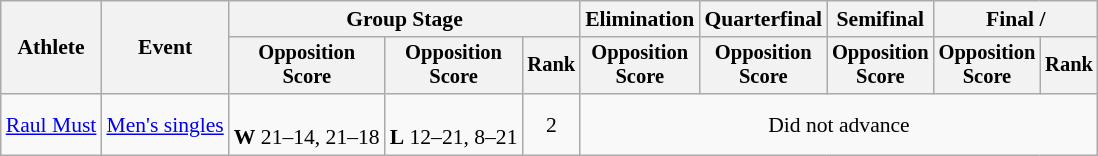<table class="wikitable" style="font-size:90%">
<tr>
<th rowspan=2>Athlete</th>
<th rowspan=2>Event</th>
<th colspan=3>Group Stage</th>
<th>Elimination</th>
<th>Quarterfinal</th>
<th>Semifinal</th>
<th colspan=2>Final / </th>
</tr>
<tr style="font-size:95%">
<th>Opposition<br>Score</th>
<th>Opposition<br>Score</th>
<th>Rank</th>
<th>Opposition<br>Score</th>
<th>Opposition<br>Score</th>
<th>Opposition<br>Score</th>
<th>Opposition<br>Score</th>
<th>Rank</th>
</tr>
<tr align=center>
<td align=left><a href='#'>Raul Must</a></td>
<td align=left><a href='#'>Men's singles</a></td>
<td><br><strong>W</strong> 21–14, 21–18</td>
<td><br><strong>L</strong> 12–21, 8–21</td>
<td>2</td>
<td colspan=5>Did not advance</td>
</tr>
</table>
